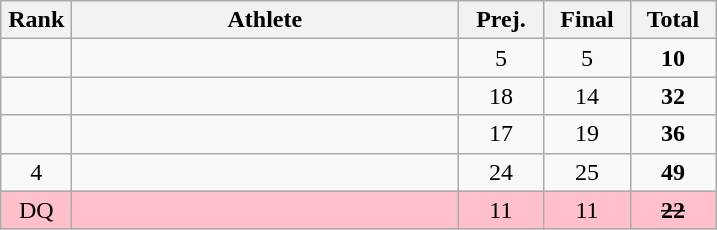<table class=wikitable style="text-align:center">
<tr>
<th width=40>Rank</th>
<th width=250>Athlete</th>
<th width=50>Prej.</th>
<th width=50>Final</th>
<th width=50>Total</th>
</tr>
<tr>
<td></td>
<td align=left></td>
<td>5</td>
<td>5</td>
<td><strong>10</strong></td>
</tr>
<tr>
<td></td>
<td align=left></td>
<td>18</td>
<td>14</td>
<td><strong>32</strong></td>
</tr>
<tr>
<td></td>
<td align=left></td>
<td>17</td>
<td>19</td>
<td><strong>36</strong></td>
</tr>
<tr>
<td>4</td>
<td align=left></td>
<td>24</td>
<td>25</td>
<td><strong>49</strong></td>
</tr>
<tr bgcolor=pink>
<td>DQ</td>
<td align=left></td>
<td>11</td>
<td>11</td>
<td><s><strong>22</strong></s></td>
</tr>
</table>
